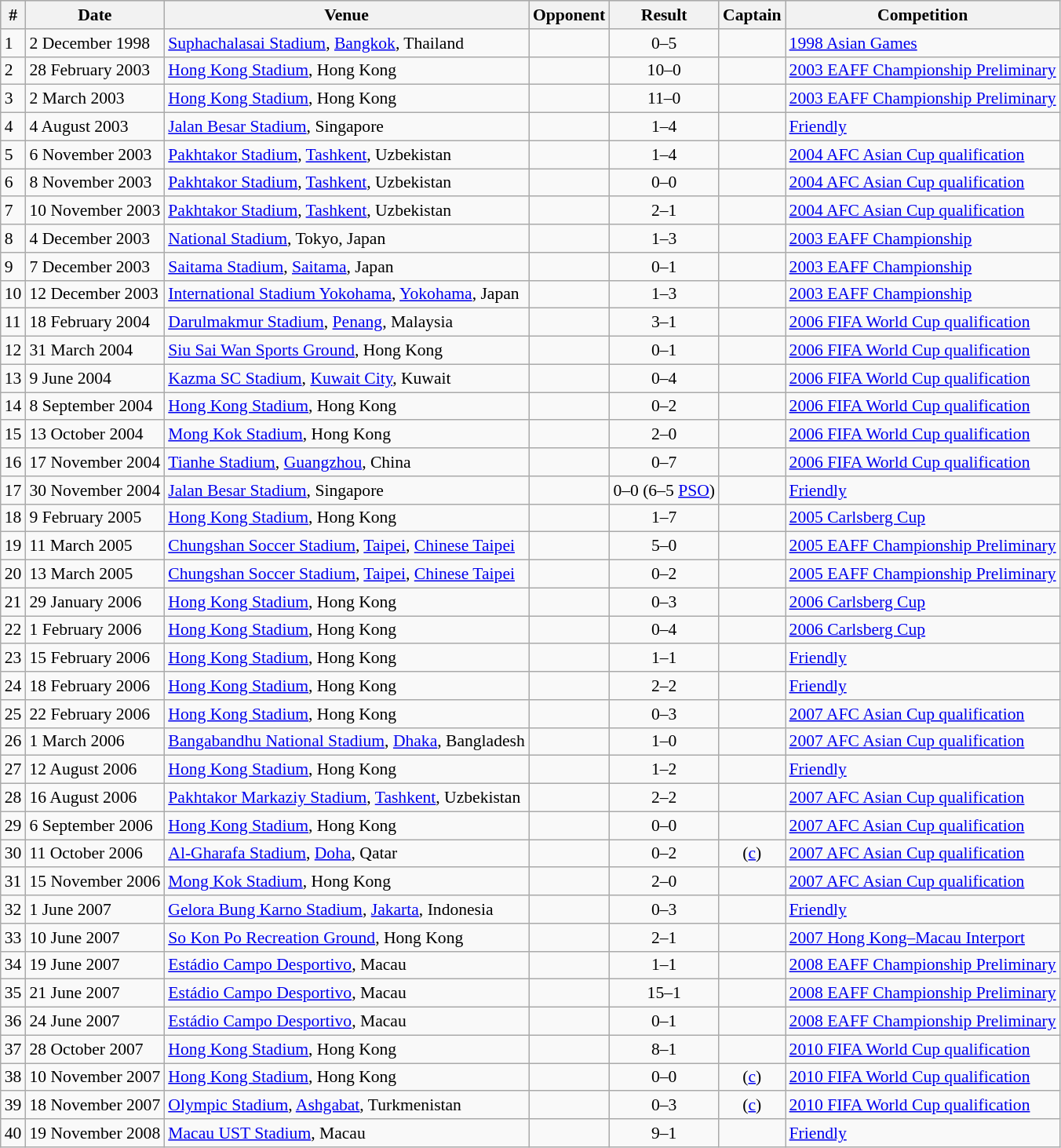<table class="wikitable" style="font-size:90%; text-align: left;">
<tr bgcolor="#CCCCCC" align="center">
<th>#</th>
<th>Date</th>
<th>Venue</th>
<th>Opponent</th>
<th>Result</th>
<th>Captain</th>
<th>Competition</th>
</tr>
<tr>
<td>1</td>
<td>2 December 1998</td>
<td><a href='#'>Suphachalasai Stadium</a>, <a href='#'>Bangkok</a>, Thailand</td>
<td></td>
<td align=center>0–5</td>
<td align=center></td>
<td><a href='#'>1998 Asian Games</a></td>
</tr>
<tr>
<td>2</td>
<td>28 February 2003</td>
<td><a href='#'>Hong Kong Stadium</a>, Hong Kong</td>
<td></td>
<td align=center>10–0</td>
<td align=center></td>
<td><a href='#'>2003 EAFF Championship Preliminary</a></td>
</tr>
<tr>
<td>3</td>
<td>2 March 2003</td>
<td><a href='#'>Hong Kong Stadium</a>, Hong Kong</td>
<td></td>
<td align=center>11–0</td>
<td align=center></td>
<td><a href='#'>2003 EAFF Championship Preliminary</a></td>
</tr>
<tr>
<td>4</td>
<td>4 August 2003</td>
<td><a href='#'>Jalan Besar Stadium</a>, Singapore</td>
<td></td>
<td align=center>1–4</td>
<td align=center></td>
<td><a href='#'>Friendly</a></td>
</tr>
<tr>
<td>5</td>
<td>6 November 2003</td>
<td><a href='#'>Pakhtakor Stadium</a>, <a href='#'>Tashkent</a>, Uzbekistan</td>
<td></td>
<td align=center>1–4</td>
<td align=center></td>
<td><a href='#'>2004 AFC Asian Cup qualification</a></td>
</tr>
<tr>
<td>6</td>
<td>8 November 2003</td>
<td><a href='#'>Pakhtakor Stadium</a>, <a href='#'>Tashkent</a>, Uzbekistan</td>
<td></td>
<td align=center>0–0</td>
<td align=center></td>
<td><a href='#'>2004 AFC Asian Cup qualification</a></td>
</tr>
<tr>
<td>7</td>
<td>10 November 2003</td>
<td><a href='#'>Pakhtakor Stadium</a>, <a href='#'>Tashkent</a>, Uzbekistan</td>
<td></td>
<td align=center>2–1</td>
<td align=center></td>
<td><a href='#'>2004 AFC Asian Cup qualification</a></td>
</tr>
<tr>
<td>8</td>
<td>4 December 2003</td>
<td><a href='#'>National Stadium</a>, Tokyo, Japan</td>
<td></td>
<td align=center>1–3</td>
<td align=center></td>
<td><a href='#'>2003 EAFF Championship</a></td>
</tr>
<tr>
<td>9</td>
<td>7 December 2003</td>
<td><a href='#'>Saitama Stadium</a>, <a href='#'>Saitama</a>, Japan</td>
<td></td>
<td align=center>0–1</td>
<td align=center></td>
<td><a href='#'>2003 EAFF Championship</a></td>
</tr>
<tr>
<td>10</td>
<td>12 December 2003</td>
<td><a href='#'>International Stadium Yokohama</a>, <a href='#'>Yokohama</a>, Japan</td>
<td></td>
<td align=center>1–3</td>
<td align=center></td>
<td><a href='#'>2003 EAFF Championship</a></td>
</tr>
<tr>
<td>11</td>
<td>18 February 2004</td>
<td><a href='#'>Darulmakmur Stadium</a>, <a href='#'>Penang</a>, Malaysia</td>
<td></td>
<td align=center>3–1</td>
<td align=center></td>
<td><a href='#'>2006 FIFA World Cup qualification</a></td>
</tr>
<tr>
<td>12</td>
<td>31 March 2004</td>
<td><a href='#'>Siu Sai Wan Sports Ground</a>, Hong Kong</td>
<td></td>
<td align=center>0–1</td>
<td align=center></td>
<td><a href='#'>2006 FIFA World Cup qualification</a></td>
</tr>
<tr>
<td>13</td>
<td>9 June 2004</td>
<td><a href='#'>Kazma SC Stadium</a>, <a href='#'>Kuwait City</a>, Kuwait</td>
<td></td>
<td align=center>0–4</td>
<td align=center></td>
<td><a href='#'>2006 FIFA World Cup qualification</a></td>
</tr>
<tr>
<td>14</td>
<td>8 September 2004</td>
<td><a href='#'>Hong Kong Stadium</a>, Hong Kong</td>
<td></td>
<td align=center>0–2</td>
<td align=center></td>
<td><a href='#'>2006 FIFA World Cup qualification</a></td>
</tr>
<tr>
<td>15</td>
<td>13 October 2004</td>
<td><a href='#'>Mong Kok Stadium</a>, Hong Kong</td>
<td></td>
<td align=center>2–0</td>
<td align=center></td>
<td><a href='#'>2006 FIFA World Cup qualification</a></td>
</tr>
<tr>
<td>16</td>
<td>17 November 2004</td>
<td><a href='#'>Tianhe Stadium</a>, <a href='#'>Guangzhou</a>, China</td>
<td></td>
<td align=center>0–7</td>
<td align=center></td>
<td><a href='#'>2006 FIFA World Cup qualification</a></td>
</tr>
<tr>
<td>17</td>
<td>30 November 2004</td>
<td><a href='#'>Jalan Besar Stadium</a>, Singapore</td>
<td></td>
<td align=center>0–0 (6–5 <a href='#'>PSO</a>)</td>
<td align=center></td>
<td><a href='#'>Friendly</a></td>
</tr>
<tr>
<td>18</td>
<td>9 February 2005</td>
<td><a href='#'>Hong Kong Stadium</a>, Hong Kong</td>
<td></td>
<td align=center>1–7</td>
<td align=center></td>
<td><a href='#'>2005 Carlsberg Cup</a></td>
</tr>
<tr>
<td>19</td>
<td>11 March 2005</td>
<td><a href='#'>Chungshan Soccer Stadium</a>, <a href='#'>Taipei</a>, <a href='#'>Chinese Taipei</a></td>
<td></td>
<td align=center>5–0</td>
<td align=center></td>
<td><a href='#'>2005 EAFF Championship Preliminary</a></td>
</tr>
<tr>
<td>20</td>
<td>13 March 2005</td>
<td><a href='#'>Chungshan Soccer Stadium</a>, <a href='#'>Taipei</a>, <a href='#'>Chinese Taipei</a></td>
<td></td>
<td align=center>0–2</td>
<td align=center></td>
<td><a href='#'>2005 EAFF Championship Preliminary</a></td>
</tr>
<tr>
<td>21</td>
<td>29 January 2006</td>
<td><a href='#'>Hong Kong Stadium</a>, Hong Kong</td>
<td></td>
<td align=center>0–3</td>
<td align=center></td>
<td><a href='#'>2006 Carlsberg Cup</a></td>
</tr>
<tr>
<td>22</td>
<td>1 February 2006</td>
<td><a href='#'>Hong Kong Stadium</a>, Hong Kong</td>
<td></td>
<td align=center>0–4</td>
<td align=center></td>
<td><a href='#'>2006 Carlsberg Cup</a></td>
</tr>
<tr>
<td>23</td>
<td>15 February 2006</td>
<td><a href='#'>Hong Kong Stadium</a>, Hong Kong</td>
<td></td>
<td align=center>1–1</td>
<td align=center></td>
<td><a href='#'>Friendly</a></td>
</tr>
<tr>
<td>24</td>
<td>18 February 2006</td>
<td><a href='#'>Hong Kong Stadium</a>, Hong Kong</td>
<td></td>
<td align=center>2–2</td>
<td align=center></td>
<td><a href='#'>Friendly</a></td>
</tr>
<tr>
<td>25</td>
<td>22 February 2006</td>
<td><a href='#'>Hong Kong Stadium</a>, Hong Kong</td>
<td></td>
<td align=center>0–3</td>
<td align=center></td>
<td><a href='#'>2007 AFC Asian Cup qualification</a></td>
</tr>
<tr>
<td>26</td>
<td>1 March 2006</td>
<td><a href='#'>Bangabandhu National Stadium</a>, <a href='#'>Dhaka</a>, Bangladesh</td>
<td></td>
<td align=center>1–0</td>
<td align=center></td>
<td><a href='#'>2007 AFC Asian Cup qualification</a></td>
</tr>
<tr>
<td>27</td>
<td>12 August 2006</td>
<td><a href='#'>Hong Kong Stadium</a>, Hong Kong</td>
<td></td>
<td align=center>1–2</td>
<td align=center></td>
<td><a href='#'>Friendly</a></td>
</tr>
<tr>
<td>28</td>
<td>16 August 2006</td>
<td><a href='#'>Pakhtakor Markaziy Stadium</a>, <a href='#'>Tashkent</a>, Uzbekistan</td>
<td></td>
<td align=center>2–2</td>
<td align=center></td>
<td><a href='#'>2007 AFC Asian Cup qualification</a></td>
</tr>
<tr>
<td>29</td>
<td>6 September 2006</td>
<td><a href='#'>Hong Kong Stadium</a>, Hong Kong</td>
<td></td>
<td align=center>0–0</td>
<td align=center></td>
<td><a href='#'>2007 AFC Asian Cup qualification</a></td>
</tr>
<tr>
<td>30</td>
<td>11 October 2006</td>
<td><a href='#'>Al-Gharafa Stadium</a>, <a href='#'>Doha</a>, Qatar</td>
<td></td>
<td align=center>0–2</td>
<td align=center>(<a href='#'>c</a>)</td>
<td><a href='#'>2007 AFC Asian Cup qualification</a></td>
</tr>
<tr>
<td>31</td>
<td>15 November 2006</td>
<td><a href='#'>Mong Kok Stadium</a>, Hong Kong</td>
<td></td>
<td align=center>2–0</td>
<td align=center></td>
<td><a href='#'>2007 AFC Asian Cup qualification</a></td>
</tr>
<tr>
<td>32</td>
<td>1 June 2007</td>
<td><a href='#'>Gelora Bung Karno Stadium</a>, <a href='#'>Jakarta</a>, Indonesia</td>
<td></td>
<td align=center>0–3</td>
<td align=center></td>
<td><a href='#'>Friendly</a></td>
</tr>
<tr>
<td>33</td>
<td>10 June 2007</td>
<td><a href='#'>So Kon Po Recreation Ground</a>, Hong Kong</td>
<td></td>
<td align=center>2–1</td>
<td align=center></td>
<td><a href='#'>2007 Hong Kong–Macau Interport</a></td>
</tr>
<tr>
<td>34</td>
<td>19 June 2007</td>
<td><a href='#'>Estádio Campo Desportivo</a>, Macau</td>
<td></td>
<td align=center>1–1</td>
<td align=center></td>
<td><a href='#'>2008 EAFF Championship Preliminary</a></td>
</tr>
<tr>
<td>35</td>
<td>21 June 2007</td>
<td><a href='#'>Estádio Campo Desportivo</a>, Macau</td>
<td></td>
<td align=center>15–1</td>
<td align=center></td>
<td><a href='#'>2008 EAFF Championship Preliminary</a></td>
</tr>
<tr>
<td>36</td>
<td>24 June 2007</td>
<td><a href='#'>Estádio Campo Desportivo</a>, Macau</td>
<td></td>
<td align=center>0–1</td>
<td align=center></td>
<td><a href='#'>2008 EAFF Championship Preliminary</a></td>
</tr>
<tr>
<td>37</td>
<td>28 October 2007</td>
<td><a href='#'>Hong Kong Stadium</a>, Hong Kong</td>
<td></td>
<td align=center>8–1</td>
<td align=center></td>
<td><a href='#'>2010 FIFA World Cup qualification</a></td>
</tr>
<tr>
<td>38</td>
<td>10 November 2007</td>
<td><a href='#'>Hong Kong Stadium</a>, Hong Kong</td>
<td></td>
<td align=center>0–0</td>
<td align=center>(<a href='#'>c</a>)</td>
<td><a href='#'>2010 FIFA World Cup qualification</a></td>
</tr>
<tr>
<td>39</td>
<td>18 November 2007</td>
<td><a href='#'>Olympic Stadium</a>, <a href='#'>Ashgabat</a>, Turkmenistan</td>
<td></td>
<td align=center>0–3</td>
<td align=center>(<a href='#'>c</a>)</td>
<td><a href='#'>2010 FIFA World Cup qualification</a></td>
</tr>
<tr>
<td>40</td>
<td>19 November 2008</td>
<td><a href='#'>Macau UST Stadium</a>, Macau</td>
<td></td>
<td align=center>9–1</td>
<td align=center></td>
<td><a href='#'>Friendly</a></td>
</tr>
</table>
